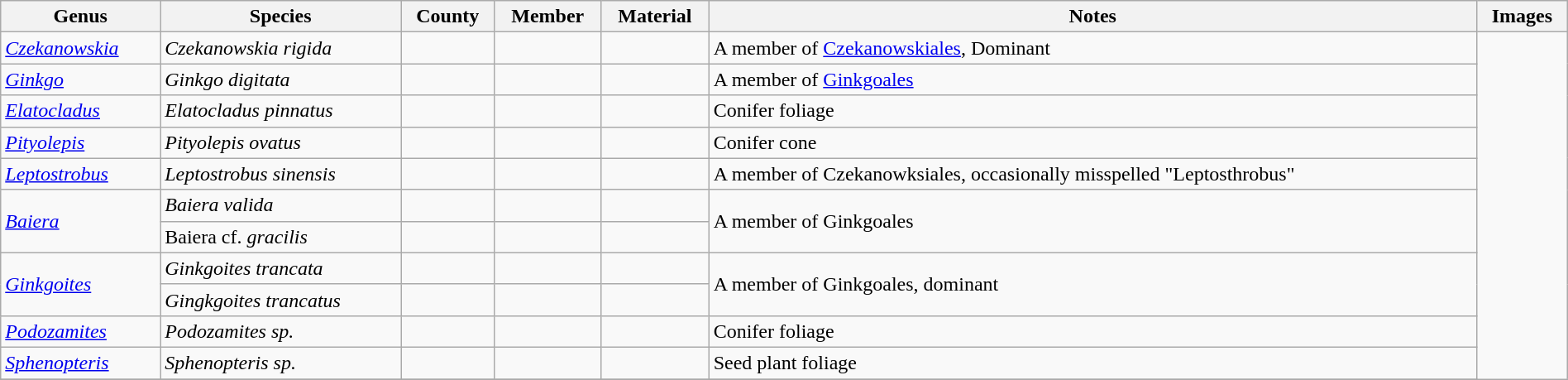<table class="wikitable" align="center" width="100%">
<tr>
<th>Genus</th>
<th>Species</th>
<th>County</th>
<th>Member</th>
<th>Material</th>
<th>Notes</th>
<th>Images</th>
</tr>
<tr>
<td><em><a href='#'>Czekanowskia</a></em></td>
<td><em>Czekanowskia rigida</em></td>
<td></td>
<td></td>
<td></td>
<td>A member of <a href='#'>Czekanowskiales</a>, Dominant</td>
<td rowspan="98"></td>
</tr>
<tr>
<td><em><a href='#'>Ginkgo</a></em></td>
<td><em>Ginkgo digitata</em></td>
<td></td>
<td></td>
<td></td>
<td>A member of <a href='#'>Ginkgoales</a></td>
</tr>
<tr>
<td><em><a href='#'>Elatocladus</a></em></td>
<td><em>Elatocladus pinnatus</em></td>
<td></td>
<td></td>
<td></td>
<td>Conifer foliage</td>
</tr>
<tr>
<td><em><a href='#'>Pityolepis</a></em></td>
<td><em>Pityolepis ovatus</em></td>
<td></td>
<td></td>
<td></td>
<td>Conifer cone</td>
</tr>
<tr>
<td><em><a href='#'>Leptostrobus</a></em></td>
<td><em>Leptostrobus sinensis</em></td>
<td></td>
<td></td>
<td></td>
<td>A member of Czekanowksiales, occasionally misspelled "Leptosthrobus"</td>
</tr>
<tr>
<td rowspan="2"><em><a href='#'>Baiera</a></em></td>
<td><em>Baiera valida</em></td>
<td></td>
<td></td>
<td></td>
<td rowspan="2">A member of Ginkgoales</td>
</tr>
<tr>
<td>Baiera cf. <em>gracilis</em></td>
<td></td>
<td></td>
<td></td>
</tr>
<tr>
<td rowspan="2"><em><a href='#'>Ginkgoites</a></em></td>
<td><em>Ginkgoites trancata</em></td>
<td></td>
<td></td>
<td></td>
<td rowspan="2">A member of Ginkgoales, dominant</td>
</tr>
<tr>
<td><em>Gingkgoites trancatus</em></td>
<td></td>
<td></td>
<td></td>
</tr>
<tr>
<td><em><a href='#'>Podozamites</a></em></td>
<td><em>Podozamites sp.</em></td>
<td></td>
<td></td>
<td></td>
<td>Conifer foliage</td>
</tr>
<tr>
<td><em><a href='#'>Sphenopteris</a></em></td>
<td><em>Sphenopteris sp.</em></td>
<td></td>
<td></td>
<td></td>
<td>Seed plant foliage</td>
</tr>
<tr>
</tr>
</table>
